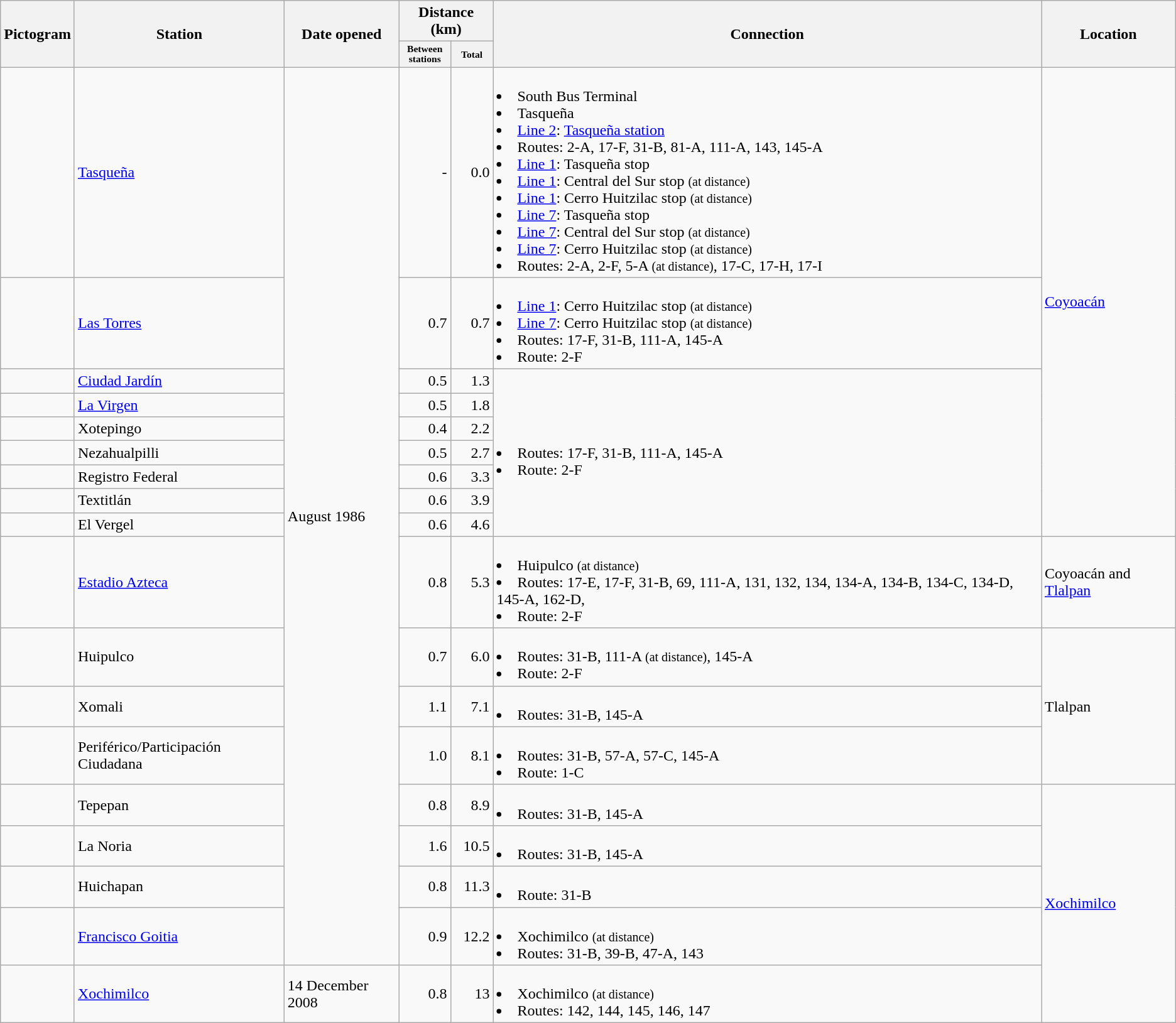<table class="wikitable" rules="all">
<tr>
<th rowspan="2">Pictogram</th>
<th rowspan="2">Station</th>
<th rowspan="2">Date opened</th>
<th colspan="2">Distance (km)</th>
<th rowspan="2">Connection</th>
<th rowspan="2">Location</th>
</tr>
<tr>
<th style="font-size: 65%;">Between<br>stations</th>
<th style="font-size: 65%;">Total</th>
</tr>
<tr>
<td></td>
<td> <a href='#'>Tasqueña</a> </td>
<td rowspan="17">August 1986</td>
<td style="text-align:right;">-</td>
<td style="text-align:right;">0.0</td>
<td><br><li> South Bus Terminal
<li> Tasqueña
<li>  <a href='#'>Line 2</a>: <a href='#'>Tasqueña station</a>
<li> Routes: 2-A, 17-F, 31-B, 81-A, 111-A, 143, 145-A
<li>  <a href='#'>Line 1</a>: Tasqueña stop
<li>  <a href='#'>Line 1</a>: Central del Sur stop <small>(at distance)</small>
<li>  <a href='#'>Line 1</a>: Cerro Huitzilac stop <small>(at distance)</small><br><li>  <a href='#'>Line 7</a>: Tasqueña stop<br><li>  <a href='#'>Line 7</a>: Central del Sur stop <small>(at distance)</small><br><li>  <a href='#'>Line 7</a>: Cerro Huitzilac stop <small>(at distance)</small><li> Routes: 2-A, 2-F, 5-A <small>(at distance)</small>, 17-C, 17-H, 17-I</td>
<td rowspan=9><a href='#'>Coyoacán</a></td>
</tr>
<tr>
<td></td>
<td> <a href='#'>Las Torres</a></td>
<td style="text-align:right;">0.7</td>
<td style="text-align:right;">0.7</td>
<td><br><li>  <a href='#'>Line 1</a>: Cerro Huitzilac stop <small>(at distance)</small>
<li>  <a href='#'>Line 7</a>: Cerro Huitzilac stop <small>(at distance)</small><br><li> Routes: 17-F, 31-B, 111-A, 145-A<br><li> Route: 2-F</td>
</tr>
<tr>
<td></td>
<td> <a href='#'>Ciudad Jardín</a></td>
<td style="text-align:right;">0.5</td>
<td style="text-align:right;">1.3</td>
<td rowspan="7"><br><li> Routes: 17-F, 31-B, 111-A, 145-A
<li> Route: 2-F</td>
</tr>
<tr>
<td></td>
<td> <a href='#'>La Virgen</a></td>
<td style="text-align:right;">0.5</td>
<td style="text-align:right;">1.8</td>
</tr>
<tr>
<td></td>
<td> Xotepingo</td>
<td style="text-align:right;">0.4</td>
<td style="text-align:right;">2.2</td>
</tr>
<tr>
<td></td>
<td> Nezahualpilli</td>
<td style="text-align:right;">0.5</td>
<td style="text-align:right;">2.7</td>
</tr>
<tr>
<td></td>
<td> Registro Federal</td>
<td style="text-align:right;">0.6</td>
<td style="text-align:right;">3.3</td>
</tr>
<tr>
<td></td>
<td> Textitlán</td>
<td style="text-align:right;">0.6</td>
<td style="text-align:right;">3.9</td>
</tr>
<tr>
<td></td>
<td> El Vergel</td>
<td style="text-align:right;">0.6</td>
<td style="text-align:right;">4.6</td>
</tr>
<tr>
<td></td>
<td> <a href='#'>Estadio Azteca</a></td>
<td style="text-align:right;">0.8</td>
<td style="text-align:right;">5.3</td>
<td><br><li> Huipulco <small>(at distance)</small>
<li> Routes: 17-E, 17-F, 31-B, 69, 111-A, 131, 132, 134, 134-A, 134-B, 134-C, 134-D, 145-A, 162-D,
<li> Route: 2-F</td>
<td>Coyoacán and <a href='#'>Tlalpan</a></td>
</tr>
<tr>
<td></td>
<td> Huipulco </td>
<td style="text-align:right;">0.7</td>
<td style="text-align:right;">6.0</td>
<td><br><li> Routes: 31-B, 111-A <small>(at distance)</small>, 145-A
<li> Route: 2-F</td>
<td rowspan=3>Tlalpan</td>
</tr>
<tr>
<td></td>
<td> Xomali </td>
<td style="text-align:right;">1.1</td>
<td style="text-align:right;">7.1</td>
<td><br><li> Routes: 31-B, 145-A</td>
</tr>
<tr>
<td></td>
<td> Periférico/Participación Ciudadana</td>
<td style="text-align:right;">1.0</td>
<td style="text-align:right;">8.1</td>
<td><br><li> Routes: 31-B, 57-A, 57-C, 145-A
<li> Route: 1-C</td>
</tr>
<tr>
<td></td>
<td> Tepepan</td>
<td style="text-align:right;">0.8</td>
<td style="text-align:right;">8.9</td>
<td><br><li> Routes: 31-B, 145-A</td>
<td rowspan=5><a href='#'>Xochimilco</a></td>
</tr>
<tr>
<td></td>
<td> La Noria </td>
<td style="text-align:right;">1.6</td>
<td style="text-align:right;">10.5</td>
<td><br><li> Routes: 31-B, 145-A</td>
</tr>
<tr>
<td></td>
<td> Huichapan </td>
<td style="text-align:right;">0.8</td>
<td style="text-align:right;">11.3</td>
<td><br><li> Route: 31-B</td>
</tr>
<tr>
<td></td>
<td> <a href='#'>Francisco Goitia</a> </td>
<td style="text-align:right;">0.9</td>
<td style="text-align:right;">12.2</td>
<td><br><li> Xochimilco <small>(at distance)</small><li> Routes: 31-B, 39-B, 47-A, 143</td>
</tr>
<tr>
<td></td>
<td> <a href='#'>Xochimilco</a> </td>
<td>14 December 2008</td>
<td style="text-align:right;">0.8</td>
<td style="text-align:right;">13</td>
<td><br><li> Xochimilco <small>(at distance)</small>
<li> Routes: 142, 144, 145, 146, 147</td>
</tr>
</table>
